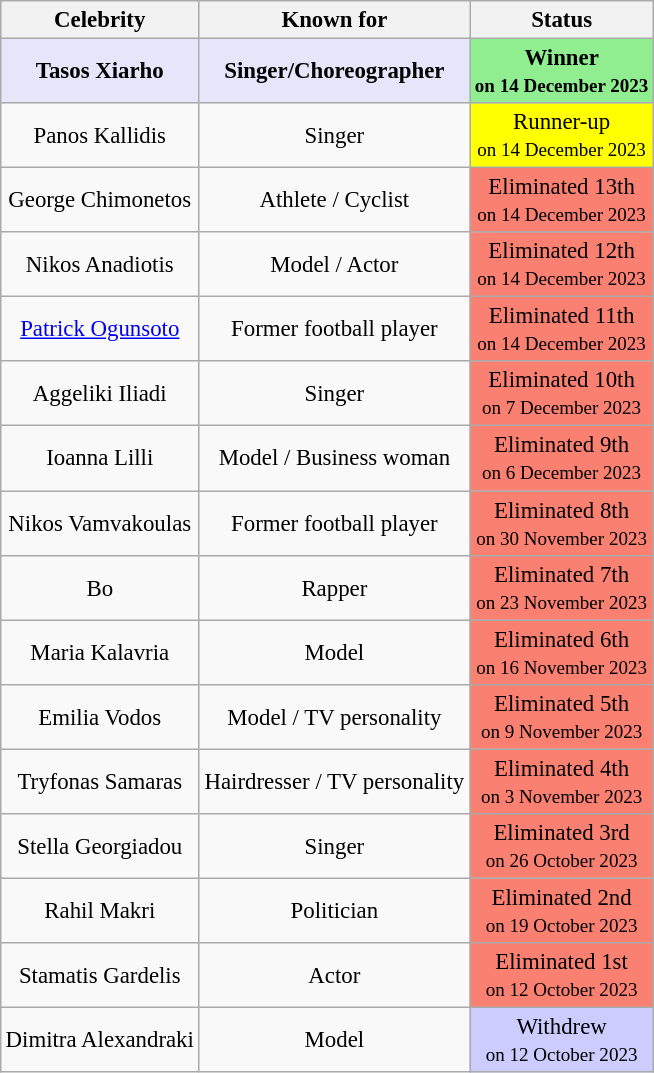<table class="wikitable sortable" style="text-align: center; white-space:nowrap; margin:auto; font-size:95.2%;">
<tr>
<th>Celebrity</th>
<th>Known for</th>
<th>Status</th>
</tr>
<tr>
<td style="background:lavender;"><strong>Tasos Xiarho</strong></td>
<td style="background:lavender;"><strong>Singer/Choreographer</strong></td>
<td style=background:lightgreen><strong>Winner</strong><br><small><strong>on 14 December 2023</strong></small></td>
</tr>
<tr>
<td>Panos Kallidis</td>
<td>Singer</td>
<td style=background:yellow>Runner-up<br><small>on 14 December 2023</small></td>
</tr>
<tr>
<td>George Chimonetos</td>
<td>Athlete / Cyclist</td>
<td style="background-color:salmon;" align="center">Eliminated 13th<br><small>on 14 December 2023</small></td>
</tr>
<tr>
<td>Nikos Anadiotis</td>
<td>Model / Actor</td>
<td style="background-color:salmon;" align="center">Eliminated 12th<br><small>on 14 December 2023</small></td>
</tr>
<tr>
<td><a href='#'>Patrick Ogunsoto</a></td>
<td>Former football player</td>
<td style="background-color:salmon;" align="center">Eliminated 11th<br><small>on 14 December 2023</small></td>
</tr>
<tr>
<td>Aggeliki Iliadi</td>
<td>Singer</td>
<td style="background-color:salmon;" align="center">Eliminated 10th<br><small>on 7 December 2023</small></td>
</tr>
<tr>
<td>Ioanna Lilli</td>
<td>Model / Business woman</td>
<td style="background-color:salmon;" align="center">Eliminated 9th<br><small>on 6 December 2023</small></td>
</tr>
<tr>
<td>Nikos Vamvakoulas</td>
<td>Former football player</td>
<td style="background-color:salmon;" align="center">Eliminated 8th<br><small>on 30 November 2023</small></td>
</tr>
<tr>
<td>Bo</td>
<td>Rapper</td>
<td style="background-color:salmon;" align="center">Eliminated 7th<br><small>on 23 November 2023</small></td>
</tr>
<tr>
<td>Maria Kalavria</td>
<td>Model</td>
<td style="background-color:salmon;" align="center">Eliminated 6th<br><small>on 16 November 2023</small></td>
</tr>
<tr>
<td>Emilia Vodos</td>
<td>Model / TV personality</td>
<td style="background-color:salmon;" align="center">Eliminated 5th<br><small>on 9 November 2023</small></td>
</tr>
<tr>
<td>Tryfonas Samaras</td>
<td>Hairdresser / TV personality</td>
<td style="background-color:salmon;" align="center">Eliminated 4th<br><small>on 3 November 2023</small></td>
</tr>
<tr>
<td>Stella Georgiadou</td>
<td>Singer</td>
<td style="background-color:salmon;" align="center">Eliminated 3rd<br><small>on 26 October 2023</small></td>
</tr>
<tr>
<td>Rahil Makri</td>
<td>Politician</td>
<td style="background-color:salmon;" align="center">Eliminated 2nd<br><small>on 19 October 2023</small></td>
</tr>
<tr>
<td>Stamatis Gardelis</td>
<td>Actor</td>
<td style="background-color:salmon;" align="center">Eliminated 1st<br><small>on 12 October 2023</small></td>
</tr>
<tr>
<td>Dimitra Alexandraki</td>
<td>Model</td>
<td style="background:#ccf;">Withdrew<br><small>on 12 October 2023</small></td>
</tr>
</table>
